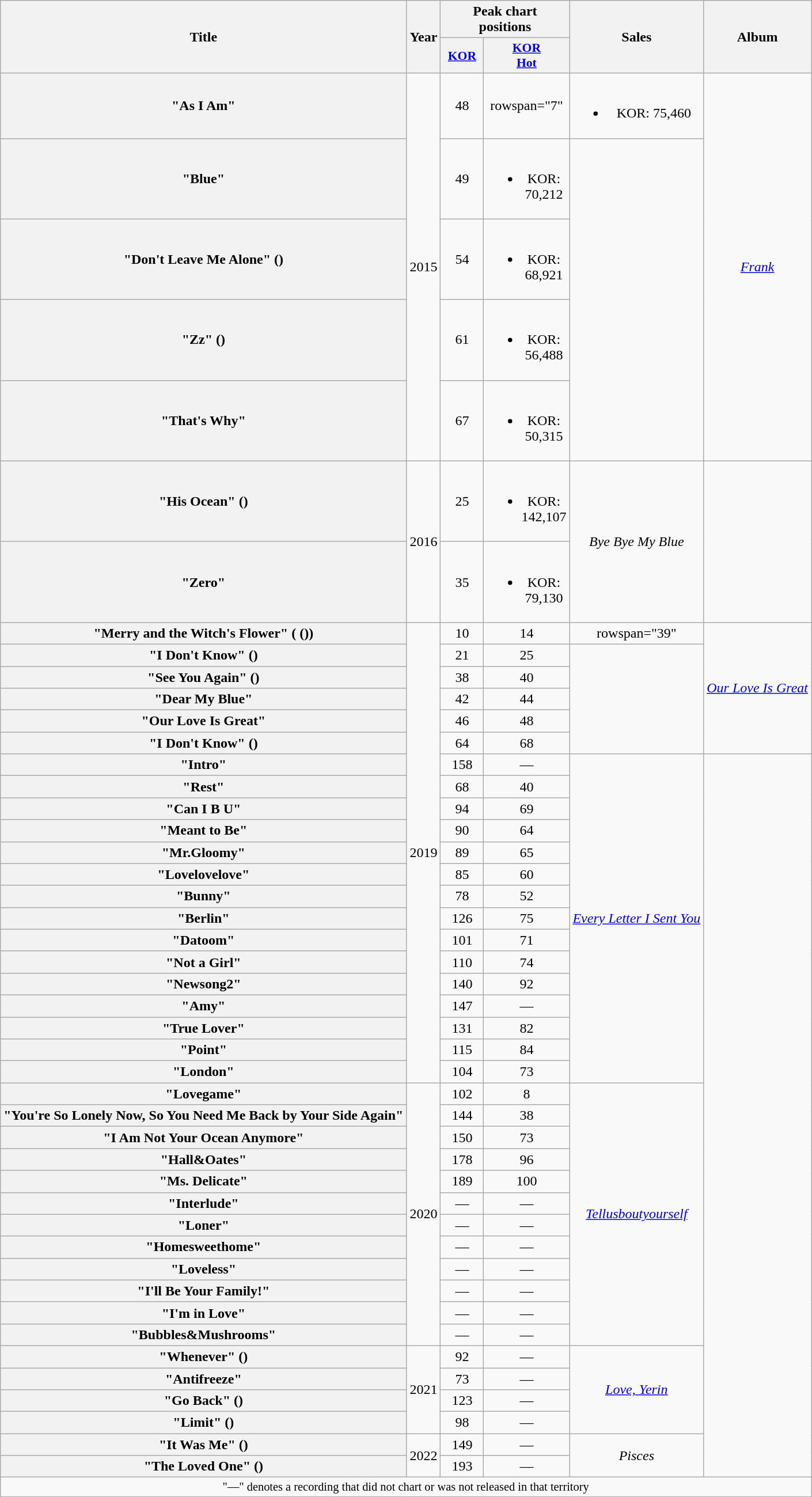<table class="wikitable plainrowheaders" style="text-align:center">
<tr>
<th scope="col" rowspan="2">Title</th>
<th scope="col" rowspan="2">Year</th>
<th scope="col" colspan="2">Peak chart<br>positions</th>
<th scope="col" rowspan="2">Sales<br></th>
<th scope="col" rowspan="2">Album</th>
</tr>
<tr>
<th scope="col" style="width:3em;font-size:90%;"><a href='#'>KOR</a><br></th>
<th scope="col" style="width:3em;font-size:90%;"><a href='#'>KOR<br>Hot</a><br></th>
</tr>
<tr>
<th scope="row">"As I Am"</th>
<td rowspan="5">2015</td>
<td>48</td>
<td>rowspan="7" </td>
<td><br><ul><li>KOR: 75,460</li></ul></td>
<td rowspan="5"><em><a href='#'>Frank</a></em></td>
</tr>
<tr>
<th scope="row">"Blue"</th>
<td>49</td>
<td><br><ul><li>KOR: 70,212</li></ul></td>
</tr>
<tr>
<th scope="row">"Don't Leave Me Alone" ()</th>
<td>54</td>
<td><br><ul><li>KOR: 68,921</li></ul></td>
</tr>
<tr>
<th scope="row">"Zz" ()</th>
<td>61</td>
<td><br><ul><li>KOR: 56,488</li></ul></td>
</tr>
<tr>
<th scope="row">"That's Why"</th>
<td>67</td>
<td><br><ul><li>KOR: 50,315</li></ul></td>
</tr>
<tr>
<th scope="row">"His Ocean" ()</th>
<td rowspan="2">2016</td>
<td>25</td>
<td><br><ul><li>KOR: 142,107</li></ul></td>
<td rowspan="2"><em>Bye Bye My Blue</em></td>
</tr>
<tr>
<th scope="row">"Zero"</th>
<td>35</td>
<td><br><ul><li>KOR: 79,130</li></ul></td>
</tr>
<tr>
<th scope="row">"Merry and the Witch's Flower" ( ())</th>
<td rowspan="21">2019</td>
<td>10</td>
<td>14</td>
<td>rowspan="39" </td>
<td rowspan="6"><em><a href='#'>Our Love Is Great</a></em></td>
</tr>
<tr>
<th scope="row">"I Don't Know" ()<br></th>
<td>21</td>
<td>25</td>
</tr>
<tr>
<th scope="row">"See You Again" ()</th>
<td>38</td>
<td>40</td>
</tr>
<tr>
<th scope="row">"Dear My Blue"</th>
<td>42</td>
<td>44</td>
</tr>
<tr>
<th scope="row">"Our Love Is Great"</th>
<td>46</td>
<td>48</td>
</tr>
<tr>
<th scope="row">"I Don't Know" () </th>
<td>64</td>
<td>68</td>
</tr>
<tr>
<th scope="row">"Intro"</th>
<td>158</td>
<td>—</td>
<td rowspan="15"><em><a href='#'>Every Letter I Sent You</a></em></td>
</tr>
<tr>
<th scope="row">"Rest"</th>
<td>68</td>
<td>40</td>
</tr>
<tr>
<th scope="row">"Can I B U"</th>
<td>94</td>
<td>69</td>
</tr>
<tr>
<th scope="row">"Meant to Be"</th>
<td>90</td>
<td>64</td>
</tr>
<tr>
<th scope="row">"Mr.Gloomy"</th>
<td>89</td>
<td>65</td>
</tr>
<tr>
<th scope="row">"Lovelovelove"</th>
<td>85</td>
<td>60</td>
</tr>
<tr>
<th scope="row">"Bunny"</th>
<td>78</td>
<td>52</td>
</tr>
<tr>
<th scope="row">"Berlin"</th>
<td>126</td>
<td>75</td>
</tr>
<tr>
<th scope="row">"Datoom"</th>
<td>101</td>
<td>71</td>
</tr>
<tr>
<th scope="row">"Not a Girl"</th>
<td>110</td>
<td>74</td>
</tr>
<tr>
<th scope="row">"Newsong2"</th>
<td>140</td>
<td>92</td>
</tr>
<tr>
<th scope="row">"Amy"</th>
<td>147</td>
<td>—</td>
</tr>
<tr>
<th scope="row">"True Lover"</th>
<td>131</td>
<td>82</td>
</tr>
<tr>
<th scope="row">"Point"<br></th>
<td>115</td>
<td>84</td>
</tr>
<tr>
<th scope="row">"London"</th>
<td>104</td>
<td>73</td>
</tr>
<tr>
<th scope="row">"Lovegame"</th>
<td rowspan="12">2020</td>
<td>102</td>
<td>8</td>
<td rowspan="12"><em><a href='#'>Tellusboutyourself</a></em></td>
</tr>
<tr>
<th scope="row">"You're So Lonely Now, So You Need Me Back by Your Side Again"</th>
<td>144</td>
<td>38</td>
</tr>
<tr>
<th scope="row">"I Am Not Your Ocean Anymore"</th>
<td>150</td>
<td>73</td>
</tr>
<tr>
<th scope="row">"Hall&Oates"</th>
<td>178</td>
<td>96</td>
</tr>
<tr>
<th scope="row">"Ms. Delicate"</th>
<td>189</td>
<td>100</td>
</tr>
<tr>
<th scope="row">"Interlude"</th>
<td>—</td>
<td>—</td>
</tr>
<tr>
<th scope="row">"Loner"</th>
<td>—</td>
<td>—</td>
</tr>
<tr>
<th scope="row">"Homesweethome"</th>
<td>—</td>
<td>—</td>
</tr>
<tr>
<th scope="row">"Loveless"</th>
<td>—</td>
<td>—</td>
</tr>
<tr>
<th scope="row">"I'll Be Your Family!"</th>
<td>—</td>
<td>—</td>
</tr>
<tr>
<th scope="row">"I'm in Love"</th>
<td>—</td>
<td>—</td>
</tr>
<tr>
<th scope="row">"Bubbles&Mushrooms"</th>
<td>—</td>
<td>—</td>
</tr>
<tr>
<th scope="row">"Whenever" ()</th>
<td rowspan="4">2021</td>
<td>92</td>
<td>—</td>
<td rowspan="4"><em><a href='#'>Love, Yerin</a></em></td>
</tr>
<tr>
<th scope="row">"Antifreeze"</th>
<td>73</td>
<td>—</td>
</tr>
<tr>
<th scope="row">"Go Back" ()</th>
<td>123</td>
<td>—</td>
</tr>
<tr>
<th scope="row">"Limit" ()</th>
<td>98</td>
<td>—</td>
</tr>
<tr>
<th scope="row">"It Was Me" ()</th>
<td rowspan="2">2022</td>
<td>149</td>
<td>—</td>
<td rowspan="2"><em>Pisces</em></td>
</tr>
<tr>
<th scope="row">"The Loved One" ()</th>
<td>193</td>
<td>—</td>
</tr>
<tr>
<td colspan="6" style="font-size:85%">"—" denotes a recording that did not chart or was not released in that territory</td>
</tr>
</table>
